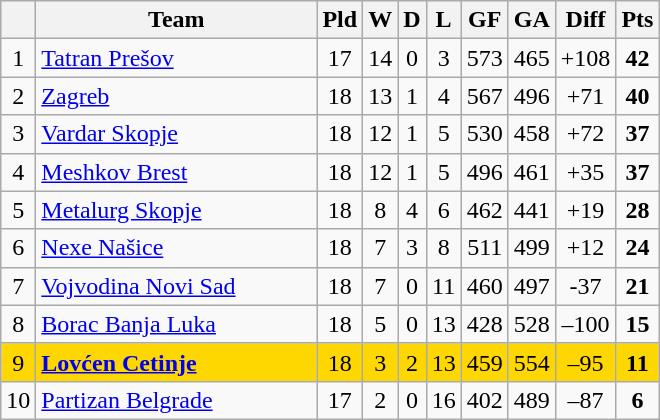<table class="wikitable sortable" style="text-align:center">
<tr>
<th></th>
<th width="180">Team</th>
<th>Pld</th>
<th>W</th>
<th>D</th>
<th>L</th>
<th>GF</th>
<th>GA</th>
<th>Diff</th>
<th>Pts</th>
</tr>
<tr>
<td>1</td>
<td align=left> <a href='#'>Tatran Prešov</a></td>
<td>17</td>
<td>14</td>
<td>0</td>
<td>3</td>
<td>573</td>
<td>465</td>
<td>+108</td>
<td><strong>42</strong></td>
</tr>
<tr>
<td>2</td>
<td align=left> <a href='#'>Zagreb</a></td>
<td>18</td>
<td>13</td>
<td>1</td>
<td>4</td>
<td>567</td>
<td>496</td>
<td>+71</td>
<td><strong>40</strong></td>
</tr>
<tr>
<td>3</td>
<td align=left> <a href='#'>Vardar Skopje</a></td>
<td>18</td>
<td>12</td>
<td>1</td>
<td>5</td>
<td>530</td>
<td>458</td>
<td>+72</td>
<td><strong>37</strong></td>
</tr>
<tr>
<td>4</td>
<td align=left> <a href='#'>Meshkov Brest</a></td>
<td>18</td>
<td>12</td>
<td>1</td>
<td>5</td>
<td>496</td>
<td>461</td>
<td>+35</td>
<td><strong>37</strong></td>
</tr>
<tr>
<td>5</td>
<td align=left> <a href='#'>Metalurg Skopje</a></td>
<td>18</td>
<td>8</td>
<td>4</td>
<td>6</td>
<td>462</td>
<td>441</td>
<td>+19</td>
<td><strong>28</strong></td>
</tr>
<tr>
<td>6</td>
<td align=left> <a href='#'>Nexe Našice</a></td>
<td>18</td>
<td>7</td>
<td>3</td>
<td>8</td>
<td>511</td>
<td>499</td>
<td>+12</td>
<td><strong>24</strong></td>
</tr>
<tr>
<td>7</td>
<td align=left> <a href='#'>Vojvodina Novi Sad</a></td>
<td>18</td>
<td>7</td>
<td>0</td>
<td>11</td>
<td>460</td>
<td>497</td>
<td>-37</td>
<td><strong>21</strong></td>
</tr>
<tr>
<td>8</td>
<td align=left> <a href='#'>Borac Banja Luka</a></td>
<td>18</td>
<td>5</td>
<td>0</td>
<td>13</td>
<td>428</td>
<td>528</td>
<td>–100</td>
<td><strong>15</strong></td>
</tr>
<tr bgcolor="gold">
<td>9</td>
<td align=left> <strong><a href='#'>Lovćen Cetinje</a></strong></td>
<td>18</td>
<td>3</td>
<td>2</td>
<td>13</td>
<td>459</td>
<td>554</td>
<td>–95</td>
<td><strong>11</strong></td>
</tr>
<tr>
<td>10</td>
<td align=left> <a href='#'>Partizan Belgrade</a></td>
<td>17</td>
<td>2</td>
<td>0</td>
<td>16</td>
<td>402</td>
<td>489</td>
<td>–87</td>
<td><strong>6</strong></td>
</tr>
</table>
